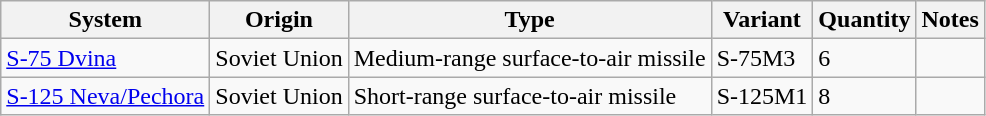<table class="wikitable">
<tr>
<th>System</th>
<th>Origin</th>
<th>Type</th>
<th>Variant</th>
<th>Quantity</th>
<th>Notes</th>
</tr>
<tr>
<td><a href='#'>S-75 Dvina</a></td>
<td>Soviet Union</td>
<td>Medium-range surface-to-air missile</td>
<td>S-75M3</td>
<td>6</td>
<td></td>
</tr>
<tr>
<td><a href='#'>S-125 Neva/Pechora</a></td>
<td>Soviet Union</td>
<td>Short-range surface-to-air missile</td>
<td>S-125M1</td>
<td>8</td>
<td></td>
</tr>
</table>
